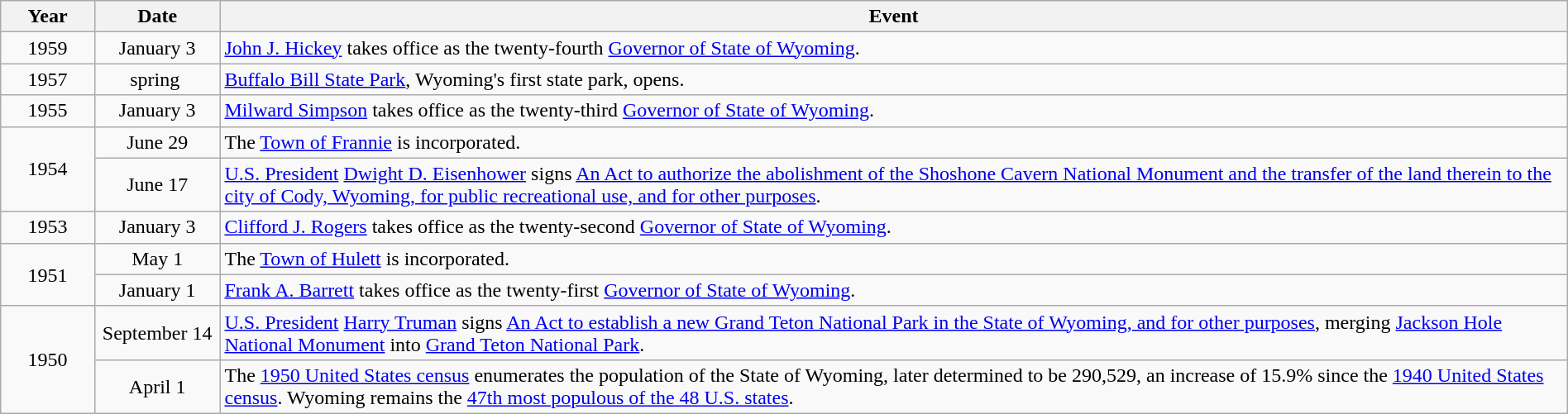<table class="wikitable" style="width:100%;">
<tr>
<th style="width:6%">Year</th>
<th style="width:8%">Date</th>
<th style="width:86%">Event</th>
</tr>
<tr>
<td align=center rowspan=1>1959</td>
<td align=center>January 3</td>
<td><a href='#'>John J. Hickey</a> takes office as the twenty-fourth <a href='#'>Governor of State of Wyoming</a>.</td>
</tr>
<tr>
<td align=center rowspan=1>1957</td>
<td align=center>spring </td>
<td><a href='#'>Buffalo Bill State Park</a>, Wyoming's first state park, opens.</td>
</tr>
<tr>
<td align=center rowspan=1>1955</td>
<td align=center>January 3</td>
<td><a href='#'>Milward Simpson</a> takes office as the twenty-third <a href='#'>Governor of State of Wyoming</a>.</td>
</tr>
<tr>
<td align=center rowspan=2>1954</td>
<td align=center>June 29</td>
<td>The <a href='#'>Town of Frannie</a> is incorporated.</td>
</tr>
<tr>
<td align=center>June 17</td>
<td><a href='#'>U.S. President</a> <a href='#'>Dwight D. Eisenhower</a> signs <a href='#'>An Act to authorize the abolishment of the Shoshone Cavern National Monument and the transfer of the land therein to the city of Cody, Wyoming, for public recreational use, and for other purposes</a>.</td>
</tr>
<tr>
<td align=center rowspan=1>1953</td>
<td align=center>January 3</td>
<td><a href='#'>Clifford J. Rogers</a> takes office as the twenty-second <a href='#'>Governor of State of Wyoming</a>.</td>
</tr>
<tr>
<td align=center rowspan=2>1951</td>
<td align=center>May 1</td>
<td>The <a href='#'>Town of Hulett</a> is incorporated.</td>
</tr>
<tr>
<td align=center>January 1</td>
<td><a href='#'>Frank A. Barrett</a> takes office as the twenty-first <a href='#'>Governor of State of Wyoming</a>.</td>
</tr>
<tr>
<td align=center rowspan=2>1950</td>
<td align=center>September 14</td>
<td><a href='#'>U.S. President</a> <a href='#'>Harry Truman</a> signs <a href='#'>An Act to establish a new Grand Teton National Park in the State of Wyoming, and for other purposes</a>, merging <a href='#'>Jackson Hole National Monument</a> into <a href='#'>Grand Teton National Park</a>.</td>
</tr>
<tr>
<td align=center>April 1</td>
<td>The <a href='#'>1950 United States census</a> enumerates the population of the State of Wyoming, later determined to be 290,529, an increase of 15.9% since the <a href='#'>1940 United States census</a>. Wyoming remains the <a href='#'>47th most populous of the 48 U.S. states</a>.</td>
</tr>
</table>
